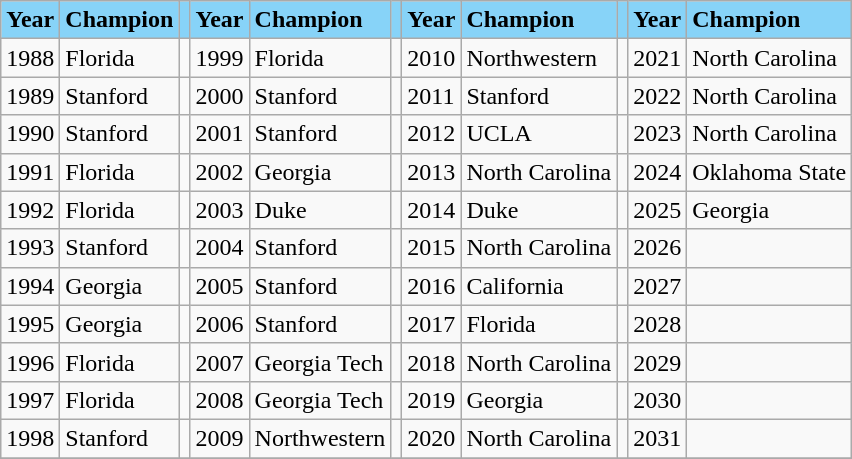<table class="wikitable">
<tr ! style="background-color: #87D3F8;">
<td><strong>Year</strong></td>
<td><strong>Champion</strong></td>
<td></td>
<td><strong>Year</strong></td>
<td><strong>Champion</strong></td>
<td></td>
<td><strong>Year</strong></td>
<td><strong>Champion</strong></td>
<td></td>
<td><strong>Year</strong></td>
<td><strong>Champion</strong></td>
</tr>
<tr --->
<td>1988</td>
<td>Florida</td>
<td></td>
<td>1999</td>
<td>Florida</td>
<td></td>
<td>2010</td>
<td>Northwestern</td>
<td></td>
<td>2021</td>
<td>North Carolina</td>
</tr>
<tr --->
<td>1989</td>
<td>Stanford</td>
<td></td>
<td>2000</td>
<td>Stanford</td>
<td></td>
<td>2011</td>
<td>Stanford</td>
<td></td>
<td>2022</td>
<td>North Carolina</td>
</tr>
<tr --->
<td>1990</td>
<td>Stanford</td>
<td></td>
<td>2001</td>
<td>Stanford</td>
<td></td>
<td>2012</td>
<td>UCLA</td>
<td></td>
<td>2023</td>
<td>North Carolina</td>
</tr>
<tr --->
<td>1991</td>
<td>Florida</td>
<td></td>
<td>2002</td>
<td>Georgia</td>
<td></td>
<td>2013</td>
<td>North Carolina</td>
<td></td>
<td>2024</td>
<td>Oklahoma State</td>
</tr>
<tr --->
<td>1992</td>
<td>Florida</td>
<td></td>
<td>2003</td>
<td>Duke</td>
<td></td>
<td>2014</td>
<td>Duke</td>
<td></td>
<td>2025</td>
<td>Georgia</td>
</tr>
<tr --->
<td>1993</td>
<td>Stanford</td>
<td></td>
<td>2004</td>
<td>Stanford</td>
<td></td>
<td>2015</td>
<td>North Carolina</td>
<td></td>
<td>2026</td>
<td></td>
</tr>
<tr --->
<td>1994</td>
<td>Georgia</td>
<td></td>
<td>2005</td>
<td>Stanford</td>
<td></td>
<td>2016</td>
<td>California</td>
<td></td>
<td>2027</td>
<td></td>
</tr>
<tr --->
<td>1995</td>
<td>Georgia</td>
<td></td>
<td>2006</td>
<td>Stanford</td>
<td></td>
<td>2017</td>
<td>Florida</td>
<td></td>
<td>2028</td>
<td></td>
</tr>
<tr --->
<td>1996</td>
<td>Florida</td>
<td></td>
<td>2007</td>
<td>Georgia Tech</td>
<td></td>
<td>2018</td>
<td>North Carolina</td>
<td></td>
<td>2029</td>
<td></td>
</tr>
<tr --->
<td>1997</td>
<td>Florida</td>
<td></td>
<td>2008</td>
<td>Georgia Tech</td>
<td></td>
<td>2019</td>
<td>Georgia</td>
<td></td>
<td>2030</td>
<td></td>
</tr>
<tr --->
<td>1998</td>
<td>Stanford</td>
<td></td>
<td>2009</td>
<td>Northwestern</td>
<td></td>
<td>2020</td>
<td>North Carolina</td>
<td></td>
<td>2031</td>
<td></td>
</tr>
<tr --->
</tr>
</table>
